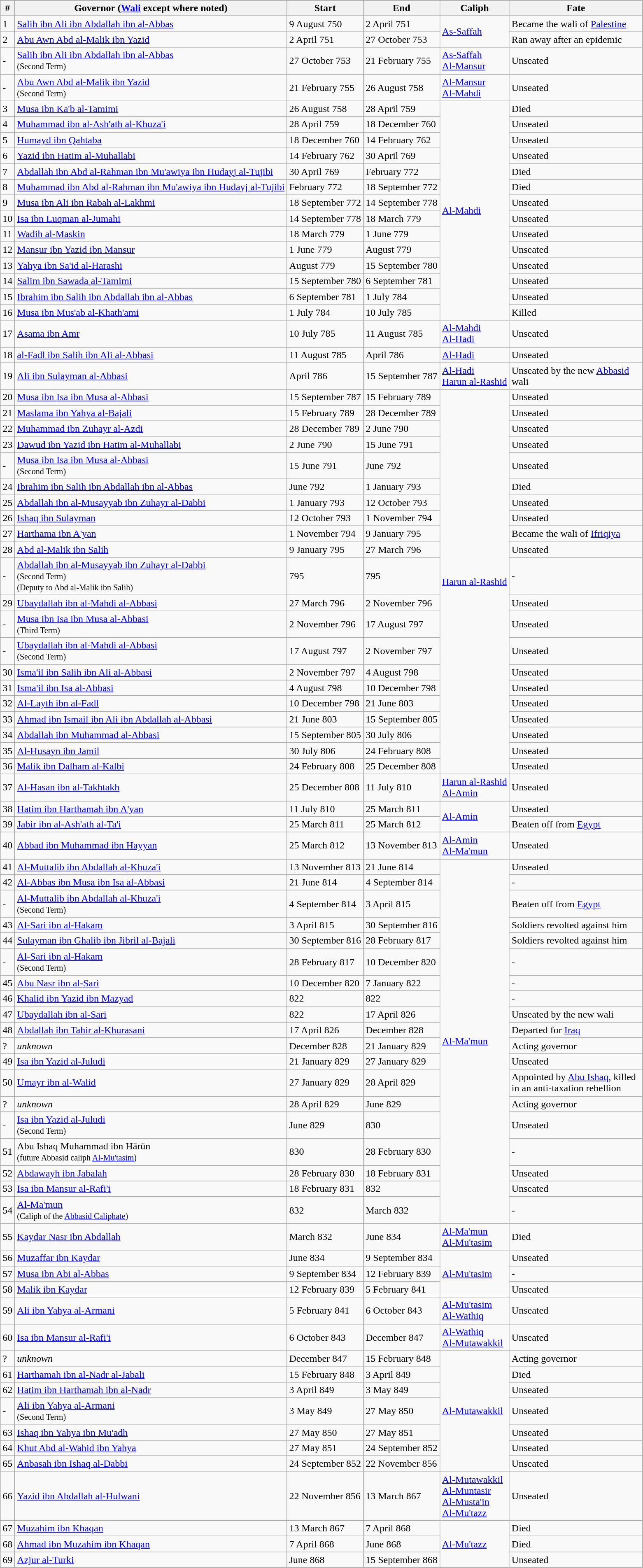<table class="wikitable">
<tr style="background:#cccccc">
</tr>
<tr>
<th>#</th>
<th>Governor (<a href='#'>Wali</a> except where noted)</th>
<th>Start</th>
<th>End</th>
<th>Caliph</th>
<th style="width:13em;">Fate</th>
</tr>
<tr>
<td>1</td>
<td><a href='#'>Salih ibn Ali ibn Abdallah ibn al-Abbas</a></td>
<td>9 August 750</td>
<td>2 April 751</td>
<td rowspan=2><a href='#'>As-Saffah</a></td>
<td>Became the wali of <a href='#'>Palestine</a></td>
</tr>
<tr>
<td>2</td>
<td><a href='#'>Abu Awn Abd al-Malik ibn Yazid</a></td>
<td>2 April 751</td>
<td>27 October 753</td>
<td>Ran away after an epidemic</td>
</tr>
<tr>
<td>-</td>
<td><a href='#'>Salih ibn Ali ibn Abdallah ibn al-Abbas</a><br><small>(Second Term)</small></td>
<td>27 October 753</td>
<td>21 February 755</td>
<td><a href='#'>As-Saffah</a><br><a href='#'>Al-Mansur</a></td>
<td>Unseated</td>
</tr>
<tr>
<td>-</td>
<td><a href='#'>Abu Awn Abd al-Malik ibn Yazid</a><br><small>(Second Term)</small></td>
<td>21 February 755</td>
<td>26 August 758</td>
<td><a href='#'>Al-Mansur</a><br><a href='#'>Al-Mahdi</a></td>
<td>Unseated</td>
</tr>
<tr>
<td>3</td>
<td><a href='#'>Musa ibn Ka'b al-Tamimi</a></td>
<td>26 August 758</td>
<td>28 April 759</td>
<td rowspan=14><a href='#'>Al-Mahdi</a></td>
<td>Died</td>
</tr>
<tr>
<td>4</td>
<td><a href='#'>Muhammad ibn al-Ash'ath al-Khuza'i</a></td>
<td>28 April 759</td>
<td>18 December 760</td>
<td>Unseated</td>
</tr>
<tr>
<td>5</td>
<td><a href='#'>Humayd ibn Qahtaba</a></td>
<td>18 December 760</td>
<td>14 February 762</td>
<td>Unseated</td>
</tr>
<tr>
<td>6</td>
<td><a href='#'>Yazid ibn Hatim al-Muhallabi</a></td>
<td>14 February 762</td>
<td>30 April 769</td>
<td>Unseated</td>
</tr>
<tr>
<td>7</td>
<td><a href='#'>Abdallah ibn Abd al-Rahman ibn Mu'awiya ibn Hudayj al-Tujibi</a></td>
<td>30 April 769</td>
<td>February 772</td>
<td>Died</td>
</tr>
<tr>
<td>8</td>
<td><a href='#'>Muhammad ibn Abd al-Rahman ibn Mu'awiya ibn Hudayj al-Tujibi</a></td>
<td>February 772</td>
<td>18 September 772</td>
<td>Died</td>
</tr>
<tr>
<td>9</td>
<td><a href='#'>Musa ibn Ali ibn Rabah al-Lakhmi</a></td>
<td>18 September 772</td>
<td>14 September 778</td>
<td>Unseated</td>
</tr>
<tr>
<td>10</td>
<td><a href='#'>Isa ibn Luqman al-Jumahi</a></td>
<td>14 September 778</td>
<td>18 March 779</td>
<td>Unseated</td>
</tr>
<tr>
<td>11</td>
<td><a href='#'>Wadih al-Maskin</a></td>
<td>18 March 779</td>
<td>1 June 779</td>
<td>Unseated</td>
</tr>
<tr>
<td>12</td>
<td><a href='#'>Mansur ibn Yazid ibn Mansur</a></td>
<td>1 June 779</td>
<td>August 779</td>
<td>Unseated</td>
</tr>
<tr>
<td>13</td>
<td><a href='#'>Yahya ibn Sa'id al-Harashi</a></td>
<td>August 779</td>
<td>15 September 780</td>
<td>Unseated</td>
</tr>
<tr>
<td>14</td>
<td><a href='#'>Salim ibn Sawada al-Tamimi</a></td>
<td>15 September 780</td>
<td>6 September 781</td>
<td>Unseated</td>
</tr>
<tr>
<td>15</td>
<td><a href='#'>Ibrahim ibn Salih ibn Abdallah ibn al-Abbas</a></td>
<td>6 September 781</td>
<td>1 July 784</td>
<td>Unseated</td>
</tr>
<tr>
<td>16</td>
<td><a href='#'>Musa ibn Mus'ab al-Khath'ami</a></td>
<td>1 July 784</td>
<td>10 July 785</td>
<td>Killed</td>
</tr>
<tr>
<td>17</td>
<td><a href='#'>Asama ibn Amr</a></td>
<td>10 July 785</td>
<td>11 August 785</td>
<td><a href='#'>Al-Mahdi</a><br><a href='#'>Al-Hadi</a></td>
<td>Unseated</td>
</tr>
<tr>
<td>18</td>
<td><a href='#'>al-Fadl ibn Salih ibn Ali al-Abbasi</a></td>
<td>11 August 785</td>
<td>April 786</td>
<td><a href='#'>Al-Hadi</a></td>
<td>Unseated</td>
</tr>
<tr>
<td>19</td>
<td><a href='#'>Ali ibn Sulayman al-Abbasi</a></td>
<td>April 786</td>
<td>15 September 787</td>
<td><a href='#'>Al-Hadi</a><br><a href='#'>Harun al-Rashid</a></td>
<td>Unseated by the new <a href='#'>Abbasid</a> wali</td>
</tr>
<tr>
<td>20</td>
<td><a href='#'>Musa ibn Isa ibn Musa al-Abbasi</a></td>
<td>15 September 787</td>
<td>15 February 789</td>
<td rowspan=21><a href='#'>Harun al-Rashid</a></td>
<td>Unseated</td>
</tr>
<tr>
<td>21</td>
<td><a href='#'>Maslama ibn Yahya al-Bajali</a></td>
<td>15 February 789</td>
<td>28 December 789</td>
<td>Unseated</td>
</tr>
<tr>
<td>22</td>
<td><a href='#'>Muhammad ibn Zuhayr al-Azdi</a></td>
<td>28 December 789</td>
<td>2 June 790</td>
<td>Unseated</td>
</tr>
<tr>
<td>23</td>
<td><a href='#'>Dawud ibn Yazid ibn Hatim al-Muhallabi</a></td>
<td>2 June 790</td>
<td>15 June 791</td>
<td>Unseated</td>
</tr>
<tr>
<td>-</td>
<td><a href='#'>Musa ibn Isa ibn Musa al-Abbasi</a><br><small>(Second Term)</small></td>
<td>15 June 791</td>
<td>June 792</td>
<td>Unseated</td>
</tr>
<tr>
<td>24</td>
<td><a href='#'>Ibrahim ibn Salih ibn Abdallah ibn al-Abbas</a></td>
<td>June 792</td>
<td>1 January 793</td>
<td>Died</td>
</tr>
<tr>
<td>25</td>
<td><a href='#'>Abdallah ibn al-Musayyab ibn Zuhayr al-Dabbi</a></td>
<td>1 January 793</td>
<td>12 October 793</td>
<td>Unseated</td>
</tr>
<tr>
<td>26</td>
<td><a href='#'>Ishaq ibn Sulayman</a></td>
<td>12 October 793</td>
<td>1 November 794</td>
<td>Unseated</td>
</tr>
<tr>
<td>27</td>
<td><a href='#'>Harthama ibn A'yan</a></td>
<td>1 November 794</td>
<td>9 January 795</td>
<td>Became the wali of <a href='#'>Ifriqiya</a></td>
</tr>
<tr>
<td>28</td>
<td><a href='#'>Abd al-Malik ibn Salih</a></td>
<td>9 January 795</td>
<td>27 March 796</td>
<td>Unseated</td>
</tr>
<tr>
<td>-</td>
<td><a href='#'>Abdallah ibn al-Musayyab ibn Zuhayr al-Dabbi</a><br><small>(Second Term)</small><br><small>(Deputy to Abd al-Malik ibn Salih)</small></td>
<td>795</td>
<td>795</td>
<td>-</td>
</tr>
<tr>
<td>29</td>
<td><a href='#'>Ubaydallah ibn al-Mahdi al-Abbasi</a></td>
<td>27 March 796</td>
<td>2 November 796</td>
<td>Unseated</td>
</tr>
<tr>
<td>-</td>
<td><a href='#'>Musa ibn Isa ibn Musa al-Abbasi</a><br><small>(Third Term)</small></td>
<td>2 November 796</td>
<td>17 August 797</td>
<td>Unseated</td>
</tr>
<tr>
<td>-</td>
<td><a href='#'>Ubaydallah ibn al-Mahdi al-Abbasi</a><br><small>(Second Term)</small></td>
<td>17 August 797</td>
<td>2 November 797</td>
<td>Unseated</td>
</tr>
<tr>
<td>30</td>
<td><a href='#'>Isma'il ibn Salih ibn Ali al-Abbasi</a></td>
<td>2 November 797</td>
<td>4 August 798</td>
<td>Unseated</td>
</tr>
<tr>
<td>31</td>
<td><a href='#'>Isma'il ibn Isa al-Abbasi</a></td>
<td>4 August 798</td>
<td>10 December 798</td>
<td>Unseated</td>
</tr>
<tr>
<td>32</td>
<td><a href='#'>Al-Layth ibn al-Fadl</a></td>
<td>10 December 798</td>
<td>21 June 803</td>
<td>Unseated</td>
</tr>
<tr>
<td>33</td>
<td><a href='#'>Ahmad ibn Ismail ibn Ali ibn Abdallah al-Abbasi</a></td>
<td>21 June 803</td>
<td>15 September 805</td>
<td>Unseated</td>
</tr>
<tr>
<td>34</td>
<td><a href='#'>Abdallah ibn Muhammad al-Abbasi</a></td>
<td>15 September 805</td>
<td>30 July 806</td>
<td>Unseated</td>
</tr>
<tr>
<td>35</td>
<td><a href='#'>Al-Husayn ibn Jamil</a></td>
<td>30 July 806</td>
<td>24 February 808</td>
<td>Unseated</td>
</tr>
<tr>
<td>36</td>
<td><a href='#'>Malik ibn Dalham al-Kalbi</a></td>
<td>24 February 808</td>
<td>25 December 808</td>
<td>Unseated</td>
</tr>
<tr>
<td>37</td>
<td><a href='#'>Al-Hasan ibn al-Takhtakh</a></td>
<td>25 December 808</td>
<td>11 July 810</td>
<td><a href='#'>Harun al-Rashid</a><br><a href='#'>Al-Amin</a></td>
<td>Unseated</td>
</tr>
<tr>
<td>38</td>
<td><a href='#'>Hatim ibn Harthamah ibn A'yan</a></td>
<td>11 July 810</td>
<td>25 March 811</td>
<td rowspan=2><a href='#'>Al-Amin</a></td>
<td>Unseated</td>
</tr>
<tr>
<td>39</td>
<td><a href='#'>Jabir ibn al-Ash'ath al-Ta'i</a></td>
<td>25 March 811</td>
<td>25 March 812</td>
<td>Beaten off from <a href='#'>Egypt</a></td>
</tr>
<tr>
<td>40</td>
<td><a href='#'>Abbad ibn Muhammad ibn Hayyan</a></td>
<td>25 March 812</td>
<td>13 November 813</td>
<td><a href='#'>Al-Amin</a><br><a href='#'>Al-Ma'mun</a></td>
<td>Unseated</td>
</tr>
<tr>
<td>41</td>
<td><a href='#'>Al-Muttalib ibn Abdallah al-Khuza'i</a></td>
<td>13 November 813</td>
<td>21 June 814</td>
<td rowspan=19><a href='#'>Al-Ma'mun</a></td>
<td>Unseated</td>
</tr>
<tr>
<td>42</td>
<td><a href='#'>Al-Abbas ibn Musa ibn Isa al-Abbasi</a></td>
<td>21 June 814</td>
<td>4 September 814</td>
<td>-</td>
</tr>
<tr>
<td>-</td>
<td><a href='#'>Al-Muttalib ibn Abdallah al-Khuza'i</a><br><small>(Second Term)</small></td>
<td>4 September 814</td>
<td>3 April 815</td>
<td>Beaten off from <a href='#'>Egypt</a></td>
</tr>
<tr>
<td>43</td>
<td><a href='#'>Al-Sari ibn al-Hakam</a></td>
<td>3 April 815</td>
<td>30 September 816</td>
<td>Soldiers revolted against him</td>
</tr>
<tr>
<td>44</td>
<td><a href='#'>Sulayman ibn Ghalib ibn Jibril al-Bajali</a></td>
<td>30 September 816</td>
<td>28 February 817</td>
<td>Soldiers revolted against him</td>
</tr>
<tr>
<td>-</td>
<td><a href='#'>Al-Sari ibn al-Hakam</a><br><small>(Second Term)</small></td>
<td>28 February 817</td>
<td>10 December 820</td>
<td>-</td>
</tr>
<tr>
<td>45</td>
<td><a href='#'>Abu Nasr ibn al-Sari</a></td>
<td>10 December 820</td>
<td>7 January 822</td>
<td>-</td>
</tr>
<tr>
<td>46</td>
<td><a href='#'>Khalid ibn Yazid ibn Mazyad</a></td>
<td>822</td>
<td>822</td>
<td>-</td>
</tr>
<tr>
<td>47</td>
<td><a href='#'>Ubaydallah ibn al-Sari</a></td>
<td>822</td>
<td>17 April 826</td>
<td>Unseated by the new wali</td>
</tr>
<tr>
<td>48</td>
<td><a href='#'>Abdallah ibn Tahir al-Khurasani</a></td>
<td>17 April 826</td>
<td>December 828</td>
<td>Departed for <a href='#'>Iraq</a></td>
</tr>
<tr>
<td>?</td>
<td><em>unknown</em></td>
<td>December 828</td>
<td>21 January 829</td>
<td>Acting governor</td>
</tr>
<tr>
<td>49</td>
<td><a href='#'>Isa ibn Yazid al-Juludi</a></td>
<td>21 January 829</td>
<td>27 January 829</td>
<td>Unseated</td>
</tr>
<tr>
<td>50</td>
<td><a href='#'>Umayr ibn al-Walid</a></td>
<td>27 January 829</td>
<td>28 April 829</td>
<td>Appointed by <a href='#'>Abu Ishaq</a>, killed in an anti-taxation rebellion</td>
</tr>
<tr>
<td>?</td>
<td><em>unknown</em></td>
<td>28 April 829</td>
<td>June 829</td>
<td>Acting governor</td>
</tr>
<tr>
<td>-</td>
<td><a href='#'>Isa ibn Yazid al-Juludi</a><br><small>(Second Term)</small></td>
<td>June 829</td>
<td>830</td>
<td>Unseated</td>
</tr>
<tr>
<td>51</td>
<td>Abu Ishaq Muhammad ibn Hārūn<br><small>(future Abbasid caliph <a href='#'>Al-Mu'tasim</a>)</small></td>
<td>830</td>
<td>28 February 830</td>
<td>-</td>
</tr>
<tr>
<td>52</td>
<td><a href='#'>Abdawayh ibn Jabalah</a></td>
<td>28 February 830</td>
<td>18 February 831</td>
<td>Unseated</td>
</tr>
<tr>
<td>53</td>
<td><a href='#'>Isa ibn Mansur al-Rafi'i</a></td>
<td>18 February 831</td>
<td>832</td>
<td>Unseated</td>
</tr>
<tr>
<td>54</td>
<td><a href='#'>Al-Ma'mun</a><br><small>(Caliph of the <a href='#'>Abbasid Caliphate</a>)</small></td>
<td>832</td>
<td>March 832</td>
<td>-</td>
</tr>
<tr>
<td>55</td>
<td><a href='#'>Kaydar Nasr ibn Abdallah</a></td>
<td>March 832</td>
<td>June 834</td>
<td><a href='#'>Al-Ma'mun</a><br><a href='#'>Al-Mu'tasim</a></td>
<td>Died</td>
</tr>
<tr>
<td>56</td>
<td><a href='#'>Muzaffar ibn Kaydar</a></td>
<td>June 834</td>
<td>9 September 834</td>
<td rowspan=3><a href='#'>Al-Mu'tasim</a></td>
<td>Unseated</td>
</tr>
<tr>
<td>57</td>
<td><a href='#'>Musa ibn Abi al-Abbas</a></td>
<td>9 September 834</td>
<td>12 February 839</td>
<td>-</td>
</tr>
<tr>
<td>58</td>
<td><a href='#'>Malik ibn Kaydar</a></td>
<td>12 February 839</td>
<td>5 February 841</td>
<td>Unseated</td>
</tr>
<tr>
<td>59</td>
<td><a href='#'>Ali ibn Yahya al-Armani</a></td>
<td>5 February 841</td>
<td>6 October 843</td>
<td><a href='#'>Al-Mu'tasim</a><br><a href='#'>Al-Wathiq</a></td>
<td>Unseated</td>
</tr>
<tr>
<td>60</td>
<td><a href='#'>Isa ibn Mansur al-Rafi'i</a></td>
<td>6 October 843</td>
<td>December 847</td>
<td><a href='#'>Al-Wathiq</a><br><a href='#'>Al-Mutawakkil</a></td>
<td>Unseated</td>
</tr>
<tr>
<td>?</td>
<td><em>unknown</em></td>
<td>December 847</td>
<td>15 February 848</td>
<td rowspan=7><a href='#'>Al-Mutawakkil</a></td>
<td>Acting governor</td>
</tr>
<tr>
<td>61</td>
<td><a href='#'>Harthamah ibn al-Nadr al-Jabali</a></td>
<td>15 February 848</td>
<td>3 April 849</td>
<td>Died</td>
</tr>
<tr>
<td>62</td>
<td><a href='#'>Hatim ibn Harthamah ibn al-Nadr</a></td>
<td>3 April 849</td>
<td>3 May 849</td>
<td>Unseated</td>
</tr>
<tr>
<td>-</td>
<td><a href='#'>Ali ibn Yahya al-Armani</a><br><small>(Second Term)</small></td>
<td>3 May 849</td>
<td>27 May 850</td>
<td>Unseated</td>
</tr>
<tr>
<td>63</td>
<td><a href='#'>Ishaq ibn Yahya ibn Mu'adh</a></td>
<td>27 May 850</td>
<td>27 May 851</td>
<td>Unseated</td>
</tr>
<tr>
<td>64</td>
<td><a href='#'>Khut Abd al-Wahid ibn Yahya</a></td>
<td>27 May 851</td>
<td>24 September 852</td>
<td>Unseated</td>
</tr>
<tr>
<td>65</td>
<td><a href='#'>Anbasah ibn Ishaq al-Dabbi</a></td>
<td>24 September 852</td>
<td>22 November 856</td>
<td>Unseated</td>
</tr>
<tr>
<td>66</td>
<td><a href='#'>Yazid ibn Abdallah al-Hulwani</a></td>
<td>22 November 856</td>
<td>13 March 867</td>
<td><a href='#'>Al-Mutawakkil</a><br><a href='#'>Al-Muntasir</a><br><a href='#'>Al-Musta'in</a><br><a href='#'>Al-Mu'tazz</a></td>
<td>Unseated</td>
</tr>
<tr>
<td>67</td>
<td><a href='#'>Muzahim ibn Khaqan</a></td>
<td>13 March 867</td>
<td>7 April 868</td>
<td rowspan=3><a href='#'>Al-Mu'tazz</a></td>
<td>Died</td>
</tr>
<tr>
<td>68</td>
<td><a href='#'>Ahmad ibn Muzahim ibn Khaqan</a></td>
<td>7 April 868</td>
<td>June 868</td>
<td>Died</td>
</tr>
<tr>
<td>69</td>
<td><a href='#'>Azjur al-Turki</a></td>
<td>June 868</td>
<td>15 September 868</td>
<td>Unseated</td>
</tr>
</table>
